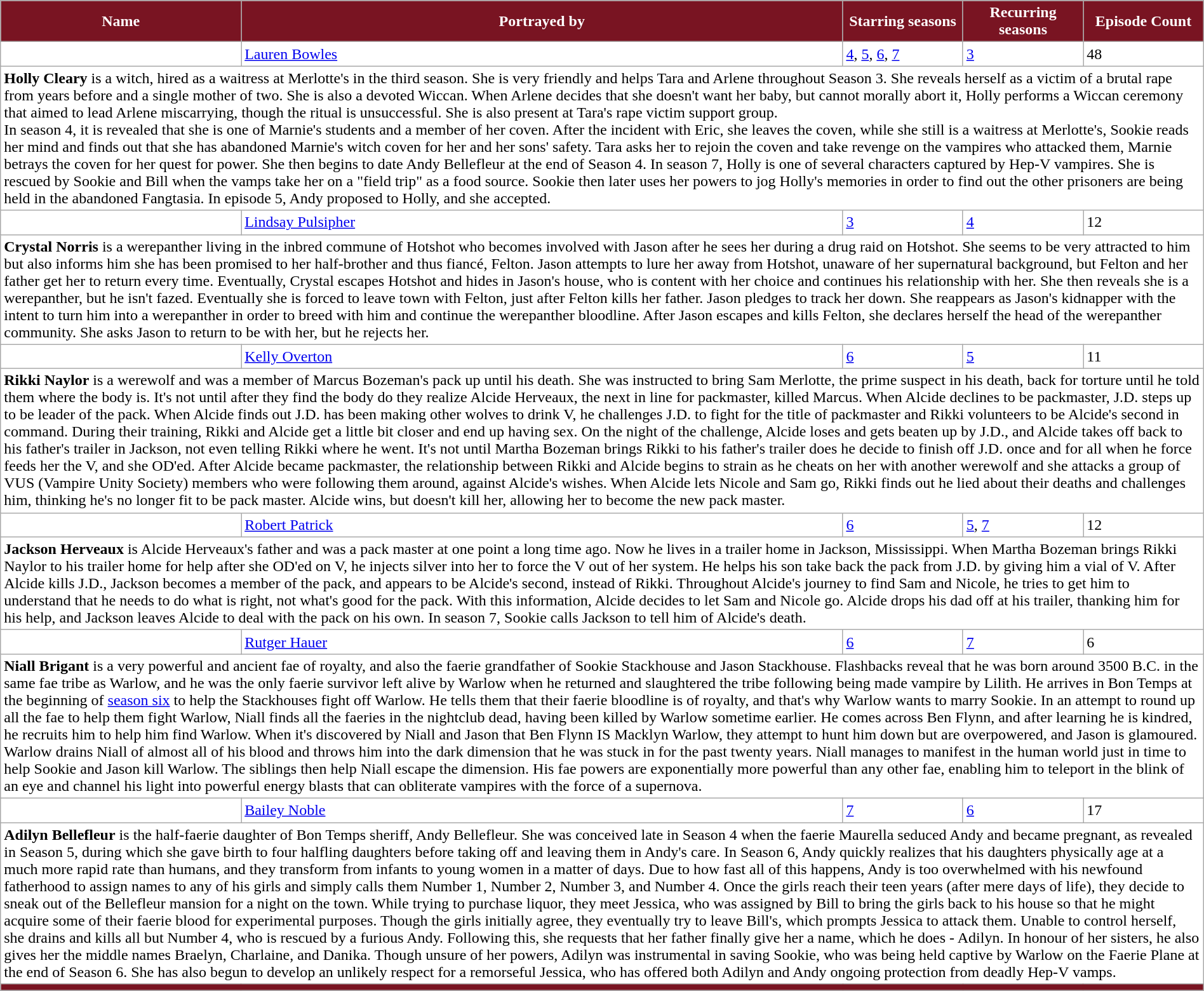<table class="wikitable" style="width:100%; margin-right:auto; background: #FFFFFF;">
<tr style="color:white">
<th style="background-color:#791422; width:20%">Name</th>
<th style="background-color:#791422; width:50%">Portrayed by</th>
<th style="background-color:#791422; width:10%">Starring seasons</th>
<th style="background-color:#791422; width:10%">Recurring seasons</th>
<th style="background-color:#791422; width:10%">Episode Count</th>
</tr>
<tr>
<td></td>
<td><a href='#'>Lauren Bowles</a></td>
<td><a href='#'>4</a>, <a href='#'>5</a>, <a href='#'>6</a>, <a href='#'>7</a></td>
<td><a href='#'>3</a></td>
<td>48</td>
</tr>
<tr>
<td colspan="5"><strong>Holly Cleary</strong> is a witch, hired as a waitress at Merlotte's in the third season. She is very friendly and helps Tara and Arlene throughout Season 3. She reveals herself as a victim of a brutal rape from years before and a single mother of two. She is also a devoted Wiccan. When Arlene decides that she doesn't want her baby, but cannot morally abort it, Holly performs a Wiccan ceremony that aimed to lead Arlene miscarrying, though the ritual is unsuccessful. She is also present at Tara's rape victim support group.<br>In season 4, it is revealed that she is one of Marnie's students and a member of her coven. After the incident with Eric, she leaves the coven, while she still is a waitress at Merlotte's, Sookie reads her mind and finds out that she has abandoned Marnie's witch coven for her and her sons' safety. Tara asks her to rejoin the coven and take revenge on the vampires who attacked them, Marnie betrays the coven for her quest for power. She then begins to date Andy Bellefleur at the end of Season 4. In season 7, Holly is one of several characters captured by Hep-V vampires. She is rescued by Sookie and Bill when the vamps take her on a "field trip" as a food source. Sookie then later uses her powers to jog Holly's memories in order to find out the other prisoners are being held in the abandoned Fangtasia. In episode 5, Andy proposed to Holly, and she accepted.</td>
</tr>
<tr>
<td></td>
<td><a href='#'>Lindsay Pulsipher</a></td>
<td><a href='#'>3</a></td>
<td><a href='#'>4</a></td>
<td>12</td>
</tr>
<tr>
<td colspan="5"><strong>Crystal Norris</strong> is a werepanther living in the inbred commune of Hotshot who becomes involved with Jason after he sees her during a drug raid on Hotshot. She seems to be very attracted to him but also informs him she has been promised to her half-brother and thus fiancé, Felton. Jason attempts to lure her away from Hotshot, unaware of her supernatural background, but Felton and her father get her to return every time. Eventually, Crystal escapes Hotshot and hides in Jason's house, who is content with her choice and continues his relationship with her. She then reveals she is a werepanther, but he isn't fazed. Eventually she is forced to leave town with Felton, just after Felton kills her father. Jason pledges to track her down. She reappears as Jason's kidnapper with the intent to turn him into a werepanther in order to breed with him and continue the werepanther bloodline. After Jason escapes and kills Felton, she declares herself the head of the werepanther community. She asks Jason to return to be with her, but he rejects her.</td>
</tr>
<tr>
<td></td>
<td><a href='#'>Kelly Overton</a></td>
<td><a href='#'>6</a></td>
<td><a href='#'>5</a></td>
<td>11</td>
</tr>
<tr>
<td colspan="5"><strong>Rikki Naylor</strong> is a werewolf and was a member of Marcus Bozeman's pack up until his death. She was instructed to bring Sam Merlotte, the prime suspect in his death, back for torture until he told them where the body is. It's not until after they find the body do they realize Alcide Herveaux, the next in line for packmaster, killed Marcus. When Alcide declines to be packmaster, J.D. steps up to be leader of the pack. When Alcide finds out J.D. has been making other wolves to drink V, he challenges J.D. to fight for the title of packmaster and Rikki volunteers to be Alcide's second in command. During their training, Rikki and Alcide get a little bit closer and end up having sex. On the night of the challenge, Alcide loses and gets beaten up by J.D., and Alcide takes off back to his father's trailer in Jackson, not even telling Rikki where he went. It's not until Martha Bozeman brings Rikki to his father's trailer does he decide to finish off J.D. once and for all when he force feeds her the V, and she OD'ed. After Alcide became packmaster, the relationship between Rikki and Alcide begins to strain as he cheats on her with another werewolf and she attacks a group of VUS (Vampire Unity Society) members who were following them around, against Alcide's wishes. When Alcide lets Nicole and Sam go, Rikki finds out he lied about their deaths and challenges him, thinking he's no longer fit to be pack master. Alcide wins, but doesn't kill her, allowing her to become the new pack master.</td>
</tr>
<tr>
<td></td>
<td><a href='#'>Robert Patrick</a></td>
<td><a href='#'>6</a></td>
<td><a href='#'>5</a>, <a href='#'>7</a></td>
<td>12</td>
</tr>
<tr>
<td colspan="5"><strong>Jackson Herveaux</strong> is Alcide Herveaux's father and was a pack master at one point a long time ago. Now he lives in a trailer home in Jackson, Mississippi. When Martha Bozeman brings Rikki Naylor to his trailer home for help after she OD'ed on V, he injects silver into her to force the V out of her system. He helps his son take back the pack from J.D. by giving him a vial of V. After Alcide kills J.D., Jackson becomes a member of the pack, and appears to be Alcide's second, instead of Rikki. Throughout Alcide's journey to find Sam and Nicole, he tries to get him to understand that he needs to do what is right, not what's good for the pack. With this information, Alcide decides to let Sam and Nicole go. Alcide drops his dad off at his trailer, thanking him for his help, and Jackson leaves Alcide to deal with the pack on his own. In season 7, Sookie calls Jackson to tell him of Alcide's death.</td>
</tr>
<tr>
<td></td>
<td><a href='#'>Rutger Hauer</a></td>
<td><a href='#'>6</a></td>
<td><a href='#'>7</a></td>
<td>6</td>
</tr>
<tr>
<td colspan="5"><strong>Niall Brigant</strong> is a very powerful and ancient fae of royalty, and also the faerie grandfather of Sookie Stackhouse and Jason Stackhouse. Flashbacks reveal that he was born around 3500 B.C. in the same fae tribe as Warlow, and he was the only faerie survivor left alive by Warlow when he returned and slaughtered the tribe following being made vampire by Lilith. He arrives in Bon Temps at the beginning of <a href='#'>season six</a> to help the Stackhouses fight off Warlow. He tells them that their faerie bloodline is of royalty, and that's why Warlow wants to marry Sookie. In an attempt to round up all the fae to help them fight Warlow, Niall finds all the faeries in the nightclub dead, having been killed by Warlow sometime earlier. He comes across Ben Flynn, and after learning he is kindred, he recruits him to help him find Warlow. When it's discovered by Niall and Jason that Ben Flynn IS Macklyn Warlow, they attempt to hunt him down but are overpowered, and Jason is glamoured. Warlow drains Niall of almost all of his blood and throws him into the dark dimension that he was stuck in for the past twenty years. Niall manages to manifest in the human world just in time to help Sookie and Jason kill Warlow. The siblings then help Niall escape the dimension. His fae powers are exponentially more powerful than any other fae, enabling him to teleport in the blink of an eye and channel his light into powerful energy blasts that can obliterate vampires with the force of a supernova.</td>
</tr>
<tr>
<td></td>
<td><a href='#'>Bailey Noble</a></td>
<td><a href='#'>7</a></td>
<td><a href='#'>6</a></td>
<td>17</td>
</tr>
<tr>
<td colspan="5"><strong>Adilyn Bellefleur</strong> is the half-faerie daughter of Bon Temps sheriff, Andy Bellefleur. She was conceived late in Season 4 when the faerie Maurella seduced Andy and became pregnant, as revealed in Season 5, during which she gave birth to four halfling daughters before taking off and leaving them in Andy's care. In Season 6, Andy quickly realizes that his daughters physically age at a much more rapid rate than humans, and they transform from infants to young women in a matter of days. Due to how fast all of this happens, Andy is too overwhelmed with his newfound fatherhood to assign names to any of his girls and simply calls them Number 1, Number 2, Number 3, and Number 4. Once the girls reach their teen years (after mere days of life), they decide to sneak out of the Bellefleur mansion for a night on the town. While trying to purchase liquor, they meet Jessica, who was assigned by Bill to bring the girls back to his house so that he might acquire some of their faerie blood for experimental purposes. Though the girls initially agree, they eventually try to leave Bill's, which prompts Jessica to attack them. Unable to control herself, she drains and kills all but Number 4, who is rescued by a furious Andy. Following this, she requests that her father finally give her a name, which he does - Adilyn. In honour of her sisters, he also gives her the middle names Braelyn, Charlaine, and Danika. Though unsure of her powers, Adilyn was instrumental in saving Sookie, who was being held captive by Warlow on the Faerie Plane at the end of Season 6. She has also begun to develop an unlikely respect for a remorseful Jessica, who has offered both Adilyn and Andy ongoing protection from deadly Hep-V vamps.</td>
</tr>
<tr>
<td colspan="5" bgcolor="#791422"></td>
</tr>
<tr>
</tr>
</table>
